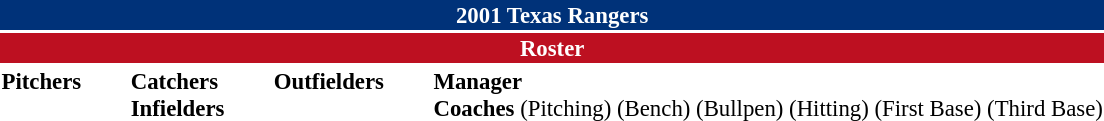<table class="toccolours" style="font-size: 95%;">
<tr>
<th colspan="10" style="background-color: #003279; color: #FFFFFF; text-align: center;">2001 Texas Rangers</th>
</tr>
<tr>
<td colspan="10" style="background-color: #bd1021; color: white; text-align: center;"><strong>Roster</strong></td>
</tr>
<tr>
<td valign="top"><strong>Pitchers</strong><br>























</td>
<td width="25px"></td>
<td valign="top"><strong>Catchers</strong><br>




<strong>Infielders</strong>









</td>
<td width="25px"></td>
<td valign="top"><strong>Outfielders</strong><br>









</td>
<td width="25px"></td>
<td valign="top"><strong>Manager</strong><br>

<strong>Coaches</strong>
 (Pitching)
 (Bench)
 (Bullpen)
 (Hitting)
 (First Base)
 (Third Base)</td>
</tr>
</table>
